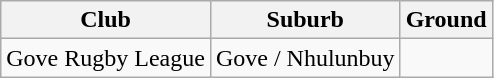<table class="wikitable">
<tr>
<th>Club</th>
<th>Suburb</th>
<th>Ground</th>
</tr>
<tr>
<td>Gove Rugby League</td>
<td>Gove / Nhulunbuy</td>
<td></td>
</tr>
</table>
